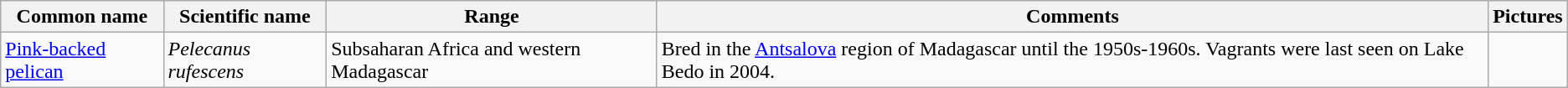<table class="wikitable sortable">
<tr>
<th>Common name</th>
<th>Scientific name</th>
<th>Range</th>
<th class="unsortable">Comments</th>
<th class="unsortable">Pictures</th>
</tr>
<tr>
<td><a href='#'>Pink-backed pelican</a></td>
<td><em>Pelecanus rufescens</em></td>
<td>Subsaharan Africa and western Madagascar</td>
<td>Bred in the <a href='#'>Antsalova</a> region of Madagascar until the 1950s-1960s. Vagrants were last seen on Lake Bedo in 2004.</td>
<td></td>
</tr>
</table>
